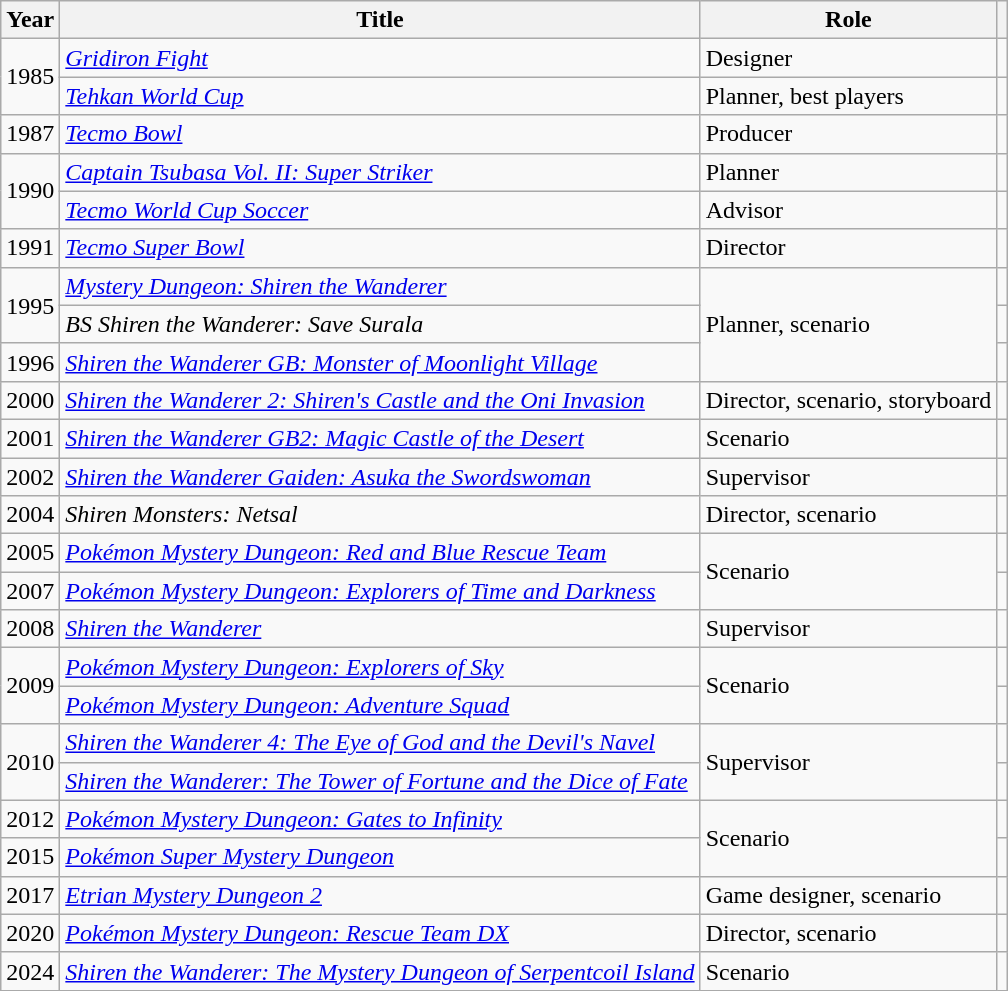<table class="wikitable sortable" width:auto">
<tr>
<th scope="col">Year</th>
<th scope="col">Title</th>
<th scope="col">Role</th>
<th scope="col"></th>
</tr>
<tr>
<td rowspan="2">1985</td>
<td><em><a href='#'>Gridiron Fight</a></em></td>
<td>Designer</td>
<td></td>
</tr>
<tr>
<td><em><a href='#'>Tehkan World Cup</a></em></td>
<td>Planner, best players</td>
<td></td>
</tr>
<tr>
<td>1987</td>
<td><em><a href='#'>Tecmo Bowl</a></em></td>
<td>Producer</td>
<td></td>
</tr>
<tr>
<td rowspan="2">1990</td>
<td><em><a href='#'>Captain Tsubasa Vol. II: Super Striker</a></em></td>
<td>Planner</td>
<td></td>
</tr>
<tr>
<td><em><a href='#'>Tecmo World Cup Soccer</a></em></td>
<td>Advisor</td>
<td></td>
</tr>
<tr>
<td>1991</td>
<td><em><a href='#'>Tecmo Super Bowl</a></em></td>
<td>Director</td>
<td></td>
</tr>
<tr>
<td rowspan="2">1995</td>
<td><em><a href='#'>Mystery Dungeon: Shiren the Wanderer</a></em></td>
<td rowspan="3">Planner, scenario</td>
<td></td>
</tr>
<tr>
<td><em>BS Shiren the Wanderer: Save Surala</em></td>
<td></td>
</tr>
<tr>
<td>1996</td>
<td><em><a href='#'>Shiren the Wanderer GB: Monster of Moonlight Village</a></em></td>
<td></td>
</tr>
<tr>
<td>2000</td>
<td><em><a href='#'>Shiren the Wanderer 2: Shiren's Castle and the Oni Invasion</a></em></td>
<td>Director, scenario, storyboard</td>
<td></td>
</tr>
<tr>
<td>2001</td>
<td><em><a href='#'>Shiren the Wanderer GB2: Magic Castle of the Desert</a></em></td>
<td>Scenario</td>
<td></td>
</tr>
<tr>
<td>2002</td>
<td><em><a href='#'>Shiren the Wanderer Gaiden: Asuka the Swordswoman</a></em></td>
<td>Supervisor</td>
<td></td>
</tr>
<tr>
<td>2004</td>
<td><em>Shiren Monsters: Netsal</em></td>
<td>Director, scenario</td>
<td></td>
</tr>
<tr>
<td>2005</td>
<td><em><a href='#'>Pokémon Mystery Dungeon: Red and Blue Rescue Team</a></em></td>
<td rowspan="2">Scenario</td>
<td></td>
</tr>
<tr>
<td>2007</td>
<td><em><a href='#'>Pokémon Mystery Dungeon: Explorers of Time and Darkness</a></em></td>
<td></td>
</tr>
<tr>
<td>2008</td>
<td><em><a href='#'>Shiren the Wanderer</a></em></td>
<td>Supervisor</td>
<td></td>
</tr>
<tr>
<td rowspan="2">2009</td>
<td><em><a href='#'>Pokémon Mystery Dungeon: Explorers of Sky</a></em></td>
<td rowspan="2">Scenario</td>
<td></td>
</tr>
<tr>
<td><em><a href='#'>Pokémon Mystery Dungeon: Adventure Squad</a></em></td>
<td></td>
</tr>
<tr>
<td rowspan="2">2010</td>
<td><em><a href='#'>Shiren the Wanderer 4: The Eye of God and the Devil's Navel</a></em></td>
<td rowspan="2">Supervisor</td>
<td></td>
</tr>
<tr>
<td><em><a href='#'>Shiren the Wanderer: The Tower of Fortune and the Dice of Fate</a></em></td>
<td></td>
</tr>
<tr>
<td>2012</td>
<td><em><a href='#'>Pokémon Mystery Dungeon: Gates to Infinity</a></em></td>
<td rowspan="2">Scenario</td>
<td></td>
</tr>
<tr>
<td>2015</td>
<td><em><a href='#'>Pokémon Super Mystery Dungeon</a></em></td>
<td></td>
</tr>
<tr>
<td>2017</td>
<td><em><a href='#'>Etrian Mystery Dungeon 2</a></em></td>
<td>Game designer, scenario</td>
<td></td>
</tr>
<tr>
<td>2020</td>
<td><em><a href='#'>Pokémon Mystery Dungeon: Rescue Team DX</a></em></td>
<td>Director, scenario</td>
<td></td>
</tr>
<tr>
<td>2024</td>
<td><em><a href='#'>Shiren the Wanderer: The Mystery Dungeon of Serpentcoil Island</a></em></td>
<td>Scenario</td>
</tr>
<tr>
</tr>
</table>
